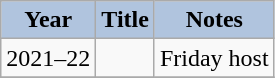<table class="wikitable" style="font-size: 100%;">
<tr>
<th style="background:#B0C4DE;">Year</th>
<th style="background:#B0C4DE;">Title</th>
<th style="background:#B0C4DE;">Notes</th>
</tr>
<tr>
<td>2021–22</td>
<td><em></em></td>
<td>Friday host</td>
</tr>
<tr>
</tr>
</table>
